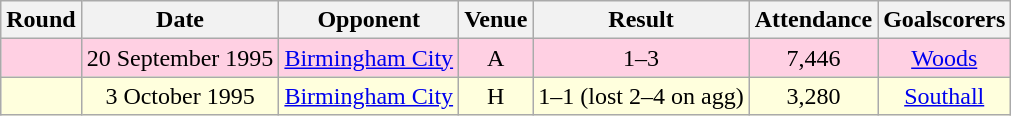<table class="wikitable sortable" style="text-align:center">
<tr>
<th>Round</th>
<th>Date</th>
<th>Opponent</th>
<th>Venue</th>
<th>Result</th>
<th>Attendance</th>
<th>Goalscorers</th>
</tr>
<tr style="background-color: #ffd0e3;">
<td></td>
<td>20 September 1995</td>
<td><a href='#'>Birmingham City</a></td>
<td>A</td>
<td>1–3</td>
<td>7,446</td>
<td><a href='#'>Woods</a></td>
</tr>
<tr style="background-color: #ffffdd;">
<td></td>
<td>3 October 1995</td>
<td><a href='#'>Birmingham City</a></td>
<td>H</td>
<td>1–1 (lost 2–4 on agg)</td>
<td>3,280</td>
<td><a href='#'>Southall</a></td>
</tr>
</table>
